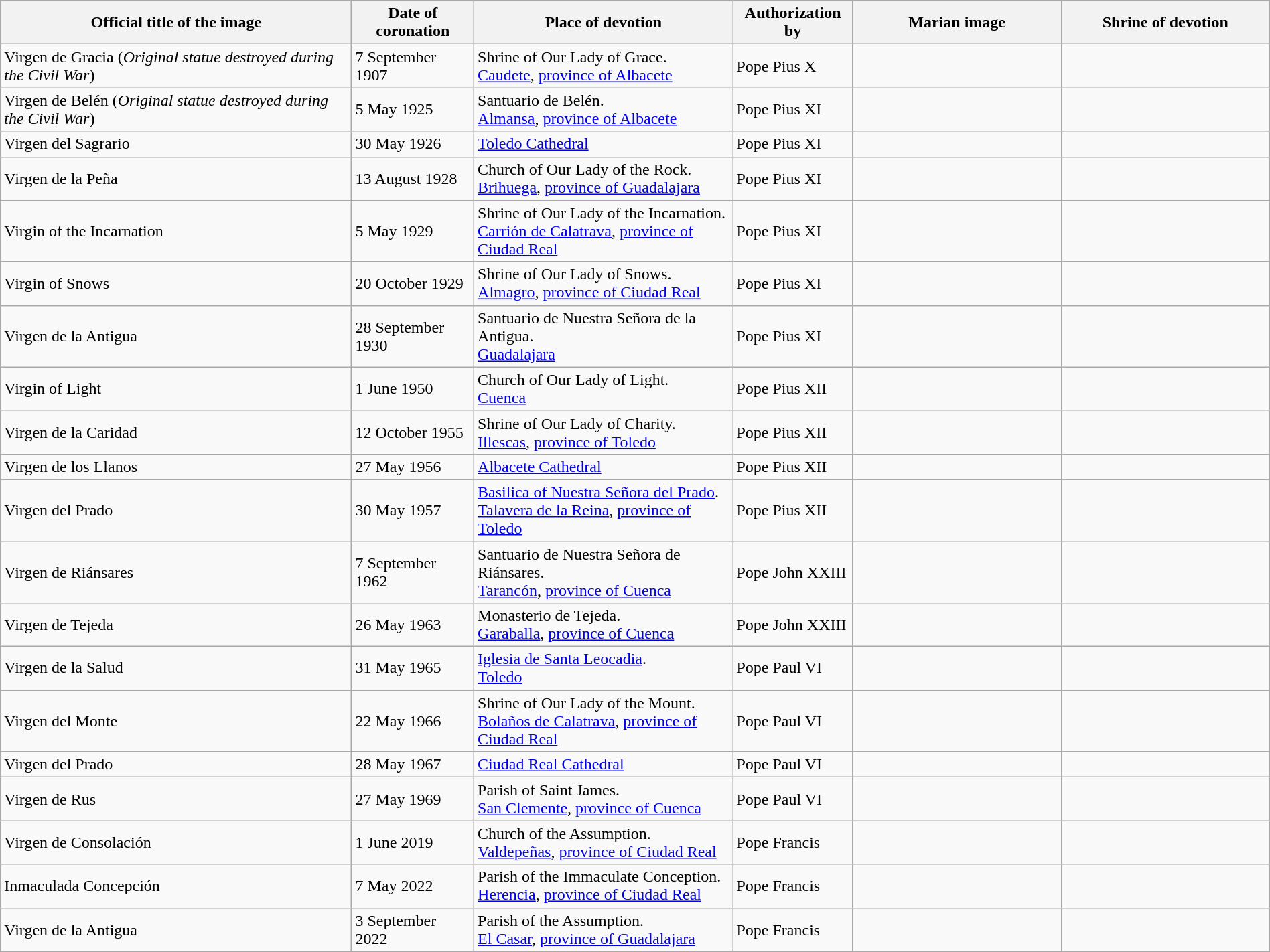<table class="wikitable sortable" width="100%">
<tr>
<th>Official title of the image</th>
<th data-sort-type="date">Date of coronation</th>
<th>Place of devotion</th>
<th>Authorization by</th>
<th width=200px class=unsortable>Marian image</th>
<th width=200px class=unsortable>Shrine of devotion</th>
</tr>
<tr>
<td>Virgen de Gracia (<em>Original statue destroyed during the Civil War</em>)</td>
<td>7 September 1907</td>
<td>Shrine of Our Lady of Grace.<br><a href='#'>Caudete</a>, <a href='#'>province of Albacete</a></td>
<td>Pope Pius X</td>
<td></td>
<td></td>
</tr>
<tr>
<td>Virgen de Belén (<em>Original statue destroyed during the Civil War</em>)</td>
<td>5 May 1925</td>
<td>Santuario de Belén.<br><a href='#'>Almansa</a>, <a href='#'>province of Albacete</a></td>
<td>Pope Pius XI</td>
<td></td>
<td></td>
</tr>
<tr>
<td>Virgen del Sagrario</td>
<td>30 May 1926</td>
<td><a href='#'>Toledo Cathedral</a></td>
<td>Pope Pius XI</td>
<td></td>
<td></td>
</tr>
<tr>
<td>Virgen de la Peña</td>
<td>13 August 1928</td>
<td>Church of Our Lady of the Rock.<br><a href='#'>Brihuega</a>, <a href='#'>province of Guadalajara</a></td>
<td>Pope Pius XI</td>
<td></td>
<td></td>
</tr>
<tr>
<td>Virgin of the Incarnation</td>
<td>5 May 1929</td>
<td>Shrine of Our Lady of the Incarnation.<br><a href='#'>Carrión de Calatrava</a>, <a href='#'>province of Ciudad Real</a></td>
<td>Pope Pius XI</td>
<td></td>
<td></td>
</tr>
<tr>
<td>Virgin of Snows</td>
<td>20 October 1929</td>
<td>Shrine of Our Lady of Snows.<br><a href='#'>Almagro</a>, <a href='#'>province of Ciudad Real</a></td>
<td>Pope Pius XI</td>
<td></td>
<td></td>
</tr>
<tr>
<td>Virgen de la Antigua</td>
<td>28 September 1930</td>
<td>Santuario de Nuestra Señora de la Antigua.<br><a href='#'>Guadalajara</a></td>
<td>Pope Pius XI</td>
<td></td>
<td></td>
</tr>
<tr>
<td>Virgin of Light</td>
<td>1 June 1950</td>
<td>Church of Our Lady of Light.<br><a href='#'>Cuenca</a></td>
<td>Pope Pius XII</td>
<td></td>
<td></td>
</tr>
<tr>
<td>Virgen de la Caridad</td>
<td>12 October 1955</td>
<td>Shrine of Our Lady of Charity.<br><a href='#'>Illescas</a>, <a href='#'>province of Toledo</a></td>
<td>Pope Pius XII</td>
<td></td>
<td></td>
</tr>
<tr>
<td>Virgen de los Llanos</td>
<td>27 May 1956</td>
<td><a href='#'>Albacete Cathedral</a></td>
<td>Pope Pius XII</td>
<td></td>
<td></td>
</tr>
<tr>
<td>Virgen del Prado</td>
<td>30 May 1957</td>
<td><a href='#'>Basilica of Nuestra Señora del Prado</a>.<br><a href='#'>Talavera de la Reina</a>, <a href='#'>province of Toledo</a></td>
<td>Pope Pius XII</td>
<td></td>
<td></td>
</tr>
<tr>
<td>Virgen de Riánsares</td>
<td>7 September 1962</td>
<td>Santuario de Nuestra Señora de Riánsares.<br><a href='#'>Tarancón</a>, <a href='#'>province of Cuenca</a></td>
<td>Pope John XXIII</td>
<td></td>
<td></td>
</tr>
<tr>
<td>Virgen de Tejeda</td>
<td>26 May 1963</td>
<td>Monasterio de Tejeda.<br><a href='#'>Garaballa</a>, <a href='#'>province of Cuenca</a></td>
<td>Pope John XXIII</td>
<td></td>
<td></td>
</tr>
<tr>
<td>Virgen de la Salud</td>
<td>31 May 1965</td>
<td><a href='#'>Iglesia de Santa Leocadia</a>.<br><a href='#'>Toledo</a></td>
<td>Pope Paul VI</td>
<td></td>
<td></td>
</tr>
<tr>
<td>Virgen del Monte</td>
<td>22 May 1966</td>
<td>Shrine of Our Lady of the Mount.<br><a href='#'>Bolaños de Calatrava</a>, <a href='#'>province of Ciudad Real</a></td>
<td>Pope Paul VI</td>
<td></td>
<td></td>
</tr>
<tr>
<td>Virgen del Prado</td>
<td>28 May 1967</td>
<td><a href='#'>Ciudad Real Cathedral</a></td>
<td>Pope Paul VI</td>
<td></td>
<td></td>
</tr>
<tr>
<td>Virgen de Rus</td>
<td>27 May 1969</td>
<td>Parish of Saint James.<br><a href='#'>San Clemente</a>, <a href='#'>province of Cuenca</a></td>
<td>Pope Paul VI</td>
<td></td>
<td></td>
</tr>
<tr>
<td>Virgen de Consolación</td>
<td>1 June 2019</td>
<td>Church of the Assumption.<br><a href='#'>Valdepeñas</a>, <a href='#'>province of Ciudad Real</a></td>
<td>Pope Francis</td>
<td></td>
<td></td>
</tr>
<tr>
<td>Inmaculada Concepción</td>
<td>7 May 2022</td>
<td>Parish of the Immaculate Conception.<br><a href='#'>Herencia</a>, <a href='#'>province of Ciudad Real</a></td>
<td>Pope Francis</td>
<td></td>
<td></td>
</tr>
<tr>
<td>Virgen de la Antigua</td>
<td>3 September 2022</td>
<td>Parish of the Assumption.<br><a href='#'>El Casar</a>, <a href='#'>province of Guadalajara</a></td>
<td>Pope Francis</td>
<td></td>
<td></td>
</tr>
</table>
